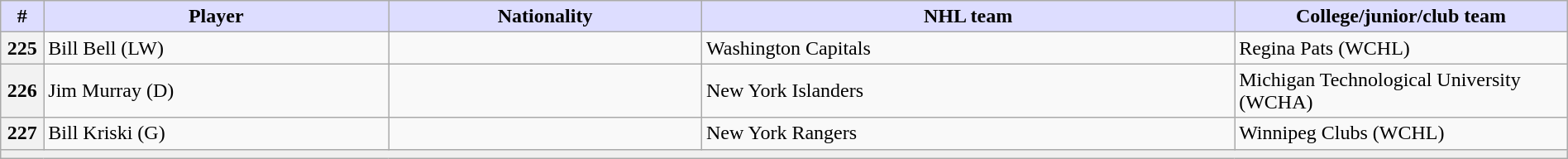<table class="wikitable" style="width: 100%">
<tr>
<th style="background:#ddf; width:2.75%;">#</th>
<th style="background:#ddf; width:22.0%;">Player</th>
<th style="background:#ddf; width:20.0%;">Nationality</th>
<th style="background:#ddf; width:34.0%;">NHL team</th>
<th style="background:#ddf; width:100.0%;">College/junior/club team</th>
</tr>
<tr>
<th>225</th>
<td>Bill Bell (LW)</td>
<td></td>
<td>Washington Capitals</td>
<td>Regina Pats (WCHL)</td>
</tr>
<tr>
<th>226</th>
<td>Jim Murray (D)</td>
<td></td>
<td>New York Islanders</td>
<td>Michigan Technological University (WCHA)</td>
</tr>
<tr>
<th>227</th>
<td>Bill Kriski (G)</td>
<td></td>
<td>New York Rangers</td>
<td>Winnipeg Clubs (WCHL)</td>
</tr>
<tr>
<td style="text-align:center; background:#efefef" colspan="6"></td>
</tr>
</table>
